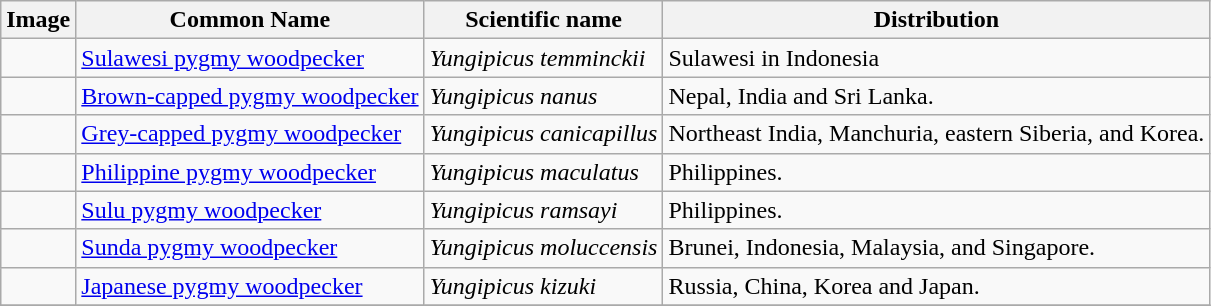<table class="wikitable">
<tr>
<th>Image</th>
<th>Common Name</th>
<th>Scientific name</th>
<th>Distribution</th>
</tr>
<tr>
<td></td>
<td><a href='#'>Sulawesi pygmy woodpecker</a></td>
<td><em>Yungipicus temminckii</em></td>
<td>Sulawesi in Indonesia</td>
</tr>
<tr>
<td></td>
<td><a href='#'>Brown-capped pygmy woodpecker</a></td>
<td><em>Yungipicus nanus</em></td>
<td>Nepal, India and Sri Lanka.</td>
</tr>
<tr>
<td></td>
<td><a href='#'>Grey-capped pygmy woodpecker</a></td>
<td><em>Yungipicus canicapillus</em></td>
<td>Northeast India, Manchuria, eastern Siberia, and Korea.</td>
</tr>
<tr>
<td></td>
<td><a href='#'>Philippine pygmy woodpecker</a></td>
<td><em>Yungipicus maculatus</em></td>
<td>Philippines.</td>
</tr>
<tr>
<td></td>
<td><a href='#'>Sulu pygmy woodpecker</a></td>
<td><em>Yungipicus ramsayi</em></td>
<td>Philippines.</td>
</tr>
<tr>
<td></td>
<td><a href='#'>Sunda pygmy woodpecker</a></td>
<td><em>Yungipicus moluccensis</em></td>
<td>Brunei, Indonesia, Malaysia, and Singapore.</td>
</tr>
<tr>
<td></td>
<td><a href='#'>Japanese pygmy woodpecker</a></td>
<td><em>Yungipicus kizuki</em></td>
<td>Russia, China, Korea and Japan.</td>
</tr>
<tr>
</tr>
</table>
